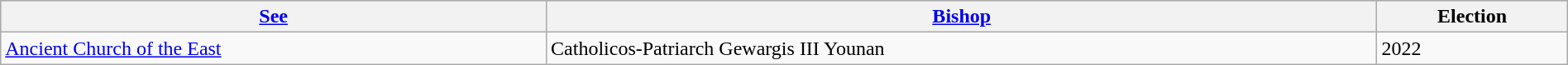<table class="wikitable sortable" width="100%">
<tr bgcolor="#cccccc">
<th><a href='#'>See</a></th>
<th><a href='#'>Bishop</a></th>
<th>Election</th>
</tr>
<tr>
<td><a href='#'>Ancient Church of the East</a></td>
<td>Catholicos-Patriarch Gewargis III Younan</td>
<td>2022</td>
</tr>
</table>
